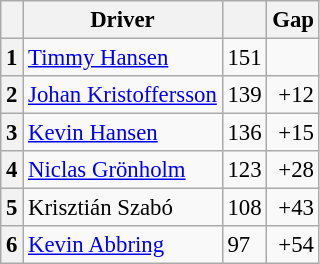<table class="wikitable" style="font-size: 95%;">
<tr>
<th></th>
<th>Driver</th>
<th></th>
<th>Gap</th>
</tr>
<tr>
<th>1</th>
<td> <a href='#'>Timmy Hansen</a></td>
<td>151</td>
<td></td>
</tr>
<tr>
<th>2</th>
<td> <a href='#'>Johan Kristoffersson</a></td>
<td>139</td>
<td align="right">+12</td>
</tr>
<tr>
<th>3</th>
<td> <a href='#'>Kevin Hansen</a></td>
<td>136</td>
<td align="right">+15</td>
</tr>
<tr>
<th>4</th>
<td> <a href='#'>Niclas Grönholm</a></td>
<td>123</td>
<td align="right">+28</td>
</tr>
<tr>
<th>5</th>
<td> Krisztián Szabó</td>
<td>108</td>
<td align="right">+43</td>
</tr>
<tr>
<th>6</th>
<td> <a href='#'>Kevin Abbring</a></td>
<td>97</td>
<td align="right">+54</td>
</tr>
</table>
